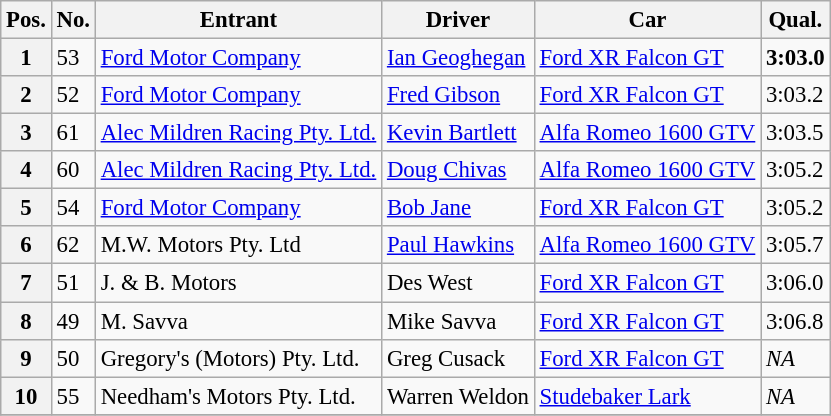<table class="wikitable sortable" style="font-size: 95%;">
<tr>
<th>Pos.</th>
<th>No.</th>
<th>Entrant</th>
<th>Driver</th>
<th>Car</th>
<th>Qual.</th>
</tr>
<tr>
<th>1</th>
<td>53</td>
<td><a href='#'>Ford Motor Company</a></td>
<td> <a href='#'>Ian Geoghegan</a></td>
<td><a href='#'>Ford XR Falcon GT</a></td>
<td><strong>3:03.0</strong></td>
</tr>
<tr>
<th>2</th>
<td>52</td>
<td><a href='#'>Ford Motor Company</a></td>
<td> <a href='#'>Fred Gibson</a></td>
<td><a href='#'>Ford XR Falcon GT</a></td>
<td>3:03.2</td>
</tr>
<tr>
<th>3</th>
<td>61</td>
<td><a href='#'>Alec Mildren Racing Pty. Ltd.</a></td>
<td> <a href='#'>Kevin Bartlett</a></td>
<td><a href='#'>Alfa Romeo 1600 GTV</a></td>
<td>3:03.5</td>
</tr>
<tr>
<th>4</th>
<td>60</td>
<td><a href='#'>Alec Mildren Racing Pty. Ltd.</a></td>
<td> <a href='#'>Doug Chivas</a></td>
<td><a href='#'>Alfa Romeo 1600 GTV</a></td>
<td>3:05.2</td>
</tr>
<tr>
<th>5</th>
<td>54</td>
<td><a href='#'>Ford Motor Company</a></td>
<td> <a href='#'>Bob Jane</a></td>
<td><a href='#'>Ford XR Falcon GT</a></td>
<td>3:05.2</td>
</tr>
<tr>
<th>6</th>
<td>62</td>
<td>M.W. Motors Pty. Ltd</td>
<td> <a href='#'>Paul Hawkins</a></td>
<td><a href='#'>Alfa Romeo 1600 GTV</a></td>
<td>3:05.7</td>
</tr>
<tr>
<th>7</th>
<td>51</td>
<td>J. & B. Motors</td>
<td> Des West</td>
<td><a href='#'>Ford XR Falcon GT</a></td>
<td>3:06.0</td>
</tr>
<tr>
<th>8</th>
<td>49</td>
<td>M. Savva</td>
<td> Mike Savva</td>
<td><a href='#'>Ford XR Falcon GT</a></td>
<td>3:06.8</td>
</tr>
<tr>
<th>9</th>
<td>50</td>
<td>Gregory's (Motors) Pty. Ltd.</td>
<td> Greg Cusack</td>
<td><a href='#'>Ford XR Falcon GT</a></td>
<td><em>NA</em></td>
</tr>
<tr>
<th>10</th>
<td>55</td>
<td>Needham's Motors Pty. Ltd.</td>
<td> Warren Weldon</td>
<td><a href='#'>Studebaker Lark</a></td>
<td><em>NA</em></td>
</tr>
<tr>
</tr>
</table>
